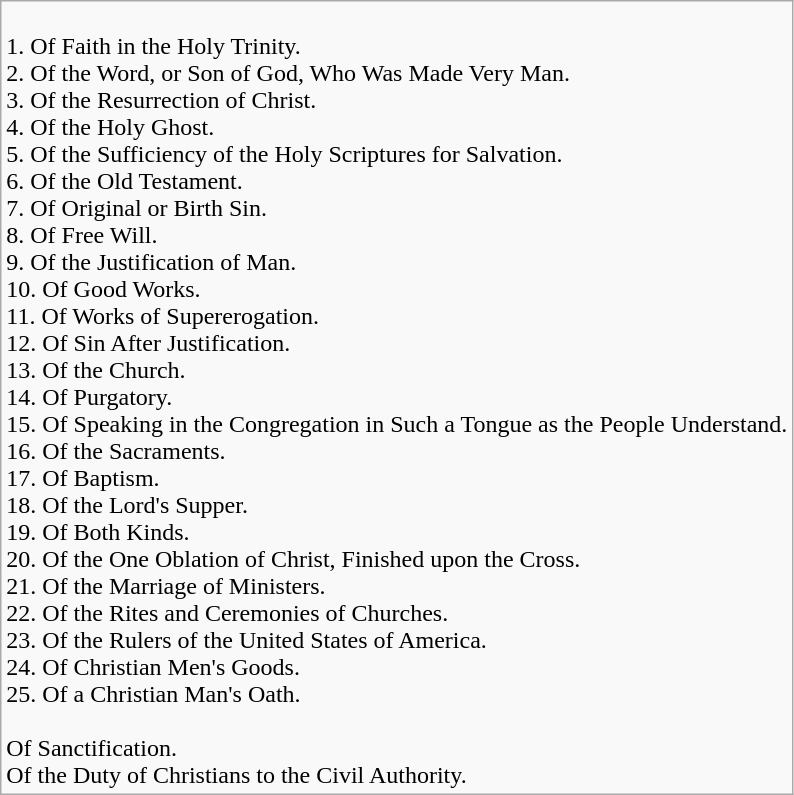<table class="wikitable mw-collapsible">
<tr>
<td><br>1. Of Faith in the Holy Trinity.<br>
2. Of the Word, or Son of God, Who Was Made Very Man.<br>
3. Of the Resurrection of Christ.<br>
4. Of the Holy Ghost.<br>
5. Of the Sufficiency of the Holy Scriptures for Salvation.<br>
6. Of the Old Testament.<br>
7. Of Original or Birth Sin.<br>
8. Of Free Will.<br>
9. Of the Justification of Man.<br>
10. Of Good Works.<br>
11. Of Works of Supererogation.<br>
12. Of Sin After Justification.<br>
13. Of the Church.<br>
14. Of Purgatory.<br>
15. Of Speaking in the Congregation in Such a Tongue as the People Understand.<br>
16. Of the Sacraments.<br>
17. Of Baptism.<br>
18. Of the Lord's Supper.<br>
19. Of Both Kinds.<br>
20. Of the One Oblation of Christ, Finished upon the Cross. <br>
21. Of the Marriage of Ministers.<br>
22. Of the Rites and Ceremonies of Churches.<br>
23. Of the Rulers of the United States of America.<br>
24. Of Christian Men's Goods.<br>
25. Of a Christian Man's Oath.<br><br>Of Sanctification.<br>                                                     
Of the Duty of Christians to the Civil Authority.<br></td>
</tr>
</table>
